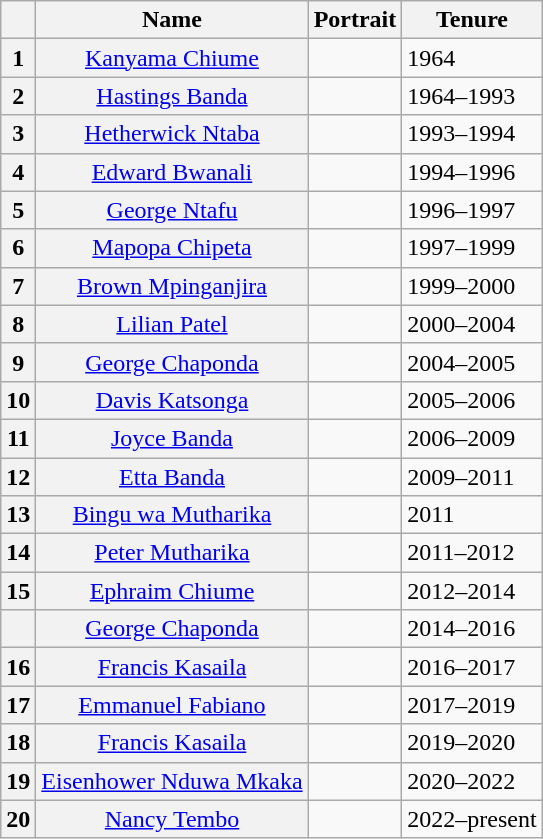<table class="wikitable">
<tr>
<th></th>
<th>Name<br></th>
<th>Portrait</th>
<th>Tenure</th>
</tr>
<tr>
<th>1</th>
<th align="center" scope="row" style="font-weight:normal;"><a href='#'>Kanyama Chiume</a><br></th>
<td></td>
<td>1964</td>
</tr>
<tr>
<th>2</th>
<th align="center" scope="row" style="font-weight:normal;"><a href='#'>Hastings Banda</a><br></th>
<td></td>
<td>1964–1993</td>
</tr>
<tr>
<th>3</th>
<th align="center" scope="row" style="font-weight:normal;"><a href='#'>Hetherwick Ntaba</a><br></th>
<td></td>
<td>1993–1994</td>
</tr>
<tr>
<th>4</th>
<th align="center" scope="row" style="font-weight:normal;"><a href='#'>Edward Bwanali</a><br></th>
<td></td>
<td>1994–1996</td>
</tr>
<tr>
<th>5</th>
<th align="center" scope="row" style="font-weight:normal;"><a href='#'>George Ntafu</a><br></th>
<td></td>
<td>1996–1997</td>
</tr>
<tr>
<th>6</th>
<th align="center" scope="row" style="font-weight:normal;"><a href='#'>Mapopa Chipeta</a></th>
<td></td>
<td>1997–1999</td>
</tr>
<tr>
<th>7</th>
<th align="center" scope="row" style="font-weight:normal;"><a href='#'>Brown Mpinganjira</a><br></th>
<td></td>
<td>1999–2000</td>
</tr>
<tr>
<th>8</th>
<th align="center" scope="row" style="font-weight:normal;"><a href='#'>Lilian Patel</a><br></th>
<td></td>
<td>2000–2004</td>
</tr>
<tr>
<th>9</th>
<th align="center" scope="row" style="font-weight:normal;"><a href='#'>George Chaponda</a><br></th>
<td></td>
<td>2004–2005</td>
</tr>
<tr>
<th>10</th>
<th align="center" scope="row" style="font-weight:normal;"><a href='#'>Davis Katsonga</a><br></th>
<td></td>
<td>2005–2006</td>
</tr>
<tr>
<th>11</th>
<th align="center" scope="row" style="font-weight:normal;"><a href='#'>Joyce Banda</a><br></th>
<td></td>
<td>2006–2009</td>
</tr>
<tr>
<th>12</th>
<th align="center" scope="row" style="font-weight:normal;"><a href='#'>Etta Banda</a><br></th>
<td></td>
<td>2009–2011</td>
</tr>
<tr>
<th>13</th>
<th align="center" scope="row" style="font-weight:normal;"><a href='#'>Bingu wa Mutharika</a><br></th>
<td></td>
<td>2011</td>
</tr>
<tr>
<th>14</th>
<th align="center" scope="row" style="font-weight:normal;"><a href='#'>Peter Mutharika</a><br></th>
<td></td>
<td>2011–2012</td>
</tr>
<tr>
<th>15</th>
<th align="center" scope="row" style="font-weight:normal;"><a href='#'>Ephraim Chiume</a><br></th>
<td></td>
<td>2012–2014</td>
</tr>
<tr>
<th></th>
<th align="center" scope="row" style="font-weight:normal;"><a href='#'>George Chaponda</a><br></th>
<td></td>
<td>2014–2016</td>
</tr>
<tr>
<th>16</th>
<th align="center" scope="row" style="font-weight:normal;"><a href='#'>Francis Kasaila</a><br></th>
<td></td>
<td>2016–2017</td>
</tr>
<tr>
<th>17</th>
<th align="center" scope="row" style="font-weight:normal;"><a href='#'>Emmanuel Fabiano</a><br></th>
<td></td>
<td>2017–2019</td>
</tr>
<tr>
<th>18</th>
<th align="center" scope="row" style="font-weight:normal;"><a href='#'>Francis Kasaila</a><br></th>
<td></td>
<td>2019–2020</td>
</tr>
<tr>
<th>19</th>
<th align="center" scope="row" style="font-weight:normal;"><a href='#'>Eisenhower Nduwa Mkaka</a><br></th>
<td></td>
<td>2020–2022</td>
</tr>
<tr>
<th>20</th>
<th align="center" scope="row" style="font-weight:normal;"><a href='#'>Nancy Tembo</a><br></th>
<td></td>
<td>2022–present</td>
</tr>
</table>
